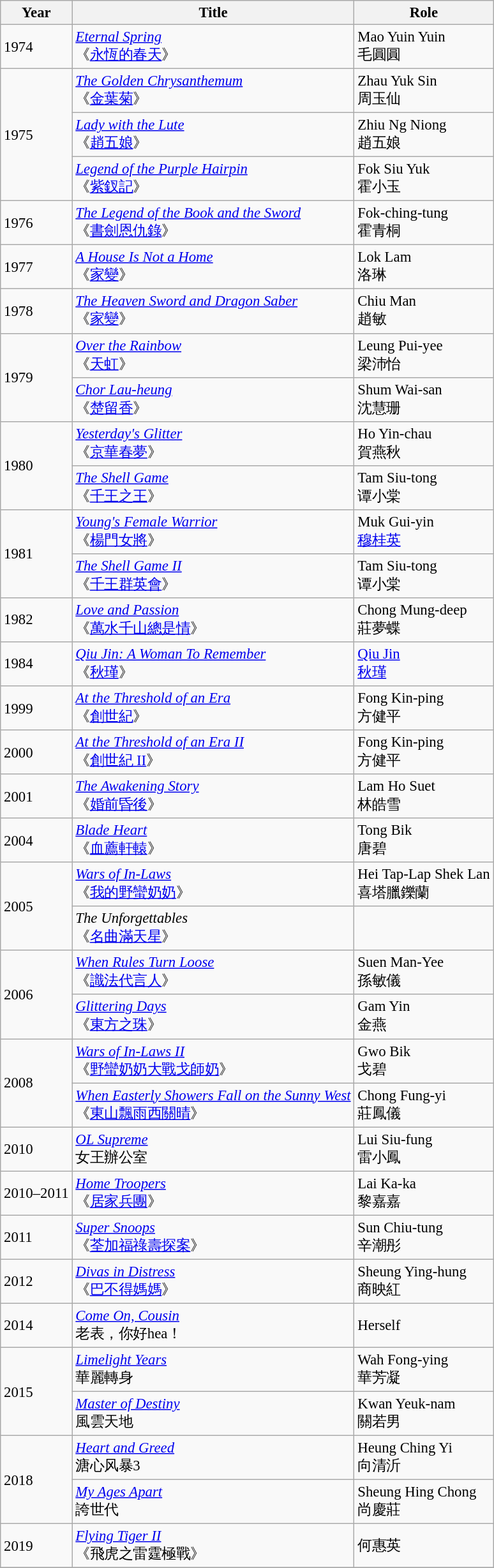<table class="wikitable" style="font-size: 95%;">
<tr>
<th>Year</th>
<th>Title</th>
<th>Role</th>
</tr>
<tr>
<td>1974</td>
<td><em><a href='#'>Eternal Spring</a></em><br>《<a href='#'>永恆的春天</a>》</td>
<td>Mao Yuin Yuin<br>毛圓圓</td>
</tr>
<tr>
<td rowspan="3">1975</td>
<td><em><a href='#'>The Golden Chrysanthemum</a></em><br>《<a href='#'>金葉菊</a>》</td>
<td>Zhau Yuk Sin<br>周玉仙</td>
</tr>
<tr>
<td><em><a href='#'>Lady with the Lute</a></em><br>《<a href='#'>趙五娘</a>》</td>
<td>Zhiu Ng Niong<br>趙五娘</td>
</tr>
<tr>
<td><em><a href='#'>Legend of the Purple Hairpin</a></em><br>《<a href='#'>紫釵記</a>》</td>
<td>Fok Siu Yuk<br>霍小玉</td>
</tr>
<tr>
<td>1976</td>
<td><em><a href='#'>The Legend of the Book and the Sword</a></em><br>《<a href='#'>書劍恩仇錄</a>》</td>
<td>Fok-ching-tung<br>霍青桐</td>
</tr>
<tr>
<td>1977</td>
<td><em><a href='#'>A House Is Not a Home</a></em><br>《<a href='#'>家變</a>》</td>
<td>Lok Lam<br>洛琳</td>
</tr>
<tr>
<td>1978</td>
<td><em><a href='#'>The Heaven Sword and Dragon Saber</a></em><br>《<a href='#'>家變</a>》</td>
<td>Chiu Man<br>趙敏</td>
</tr>
<tr>
<td rowspan="2">1979</td>
<td><em><a href='#'>Over the Rainbow</a></em><br>《<a href='#'>天虹</a>》</td>
<td>Leung Pui-yee<br>梁沛怡</td>
</tr>
<tr>
<td><em><a href='#'>Chor Lau-heung</a></em><br>《<a href='#'>楚留香</a>》</td>
<td>Shum Wai-san<br>沈慧珊</td>
</tr>
<tr>
<td rowspan="2">1980</td>
<td><em><a href='#'>Yesterday's Glitter</a></em><br>《<a href='#'>京華春夢</a>》</td>
<td>Ho Yin-chau<br>賀燕秋</td>
</tr>
<tr>
<td><em><a href='#'>The Shell Game</a></em><br>《<a href='#'>千王之王</a>》</td>
<td>Tam Siu-tong<br>谭小棠</td>
</tr>
<tr>
<td rowspan="2">1981</td>
<td><em><a href='#'>Young's Female Warrior</a></em><br>《<a href='#'>楊門女將</a>》</td>
<td>Muk Gui-yin<br><a href='#'>穆桂英</a></td>
</tr>
<tr>
<td><em><a href='#'>The Shell Game II</a></em><br>《<a href='#'>千王群英會</a>》</td>
<td>Tam Siu-tong<br>谭小棠</td>
</tr>
<tr>
<td>1982</td>
<td><em><a href='#'>Love and Passion</a></em><br>《<a href='#'>萬水千山總是情</a>》</td>
<td>Chong Mung-deep<br>莊夢蝶</td>
</tr>
<tr>
<td>1984</td>
<td><em><a href='#'>Qiu Jin: A Woman To Remember</a></em><br>《<a href='#'>秋瑾</a>》</td>
<td><a href='#'>Qiu Jin</a><br><a href='#'>秋瑾</a></td>
</tr>
<tr>
<td>1999</td>
<td><em><a href='#'>At the Threshold of an Era</a></em><br> 《<a href='#'>創世紀</a>》</td>
<td>Fong Kin-ping<br>方健平</td>
</tr>
<tr>
<td>2000</td>
<td><em><a href='#'>At the Threshold of an Era II</a></em><br> 《<a href='#'>創世紀 II</a>》</td>
<td>Fong Kin-ping<br>方健平</td>
</tr>
<tr>
<td>2001</td>
<td><em><a href='#'>The Awakening Story</a></em><br>《<a href='#'>婚前昏後</a>》</td>
<td>Lam Ho Suet<br>林皓雪</td>
</tr>
<tr>
<td>2004</td>
<td><em><a href='#'>Blade Heart</a></em><br>《<a href='#'>血薦軒轅</a>》</td>
<td>Tong Bik<br>唐碧</td>
</tr>
<tr>
<td rowspan="2">2005</td>
<td><em><a href='#'>Wars of In-Laws</a></em><br>《<a href='#'>我的野蠻奶奶</a>》</td>
<td>Hei Tap-Lap Shek Lan<br>喜塔臘鑠蘭</td>
</tr>
<tr>
<td><em>The Unforgettables</em><br> 《<a href='#'>名曲滿天星</a>》</td>
<td></td>
</tr>
<tr>
<td rowspan="2">2006</td>
<td><em><a href='#'>When Rules Turn Loose</a></em><br>《<a href='#'>識法代言人</a>》</td>
<td>Suen Man-Yee<br>孫敏儀</td>
</tr>
<tr>
<td><em><a href='#'>Glittering Days</a></em><br>《<a href='#'>東方之珠</a>》</td>
<td>Gam Yin<br>金燕</td>
</tr>
<tr>
<td rowspan="2">2008</td>
<td><em><a href='#'>Wars of In-Laws II</a></em><br>《<a href='#'>野蠻奶奶大戰戈師奶</a>》</td>
<td>Gwo Bik<br>戈碧</td>
</tr>
<tr>
<td><em><a href='#'>When Easterly Showers Fall on the Sunny West</a></em> <br> 《<a href='#'>東山飄雨西關晴</a>》</td>
<td>Chong Fung-yi<br>莊鳳儀</td>
</tr>
<tr>
<td>2010</td>
<td><em><a href='#'>OL Supreme</a></em> <br> 女王辦公室</td>
<td>Lui Siu-fung<br>雷小鳳</td>
</tr>
<tr>
<td>2010–2011</td>
<td><em><a href='#'>Home Troopers</a></em><br>《<a href='#'>居家兵團</a>》</td>
<td>Lai Ka-ka<br>黎嘉嘉</td>
</tr>
<tr>
<td>2011</td>
<td><em><a href='#'>Super Snoops</a></em><br>《<a href='#'>荃加福祿壽探案</a>》</td>
<td>Sun Chiu-tung<br>辛潮彤</td>
</tr>
<tr>
<td>2012</td>
<td><em><a href='#'>Divas in Distress</a></em><br>《<a href='#'>巴不得媽媽</a>》</td>
<td>Sheung Ying-hung<br>商映紅</td>
</tr>
<tr>
<td>2014</td>
<td><em><a href='#'>Come On, Cousin</a></em> <br>老表，你好hea！</td>
<td>Herself</td>
</tr>
<tr>
<td rowspan=2>2015</td>
<td><em><a href='#'>Limelight Years</a></em> <br> 華麗轉身</td>
<td>Wah Fong-ying  <br>華芳凝</td>
</tr>
<tr>
<td><em><a href='#'>Master of Destiny</a></em><br> 風雲天地</td>
<td>Kwan Yeuk-nam<br>關若男</td>
</tr>
<tr>
<td rowspan=2>2018</td>
<td><em><a href='#'>Heart and Greed</a></em> <br> 溏心风暴3</td>
<td>Heung Ching Yi <br> 向清沂</td>
</tr>
<tr>
<td><em><a href='#'>My Ages Apart</a></em> <br> 誇世代</td>
<td>Sheung Hing Chong <br> 尚慶莊</td>
</tr>
<tr>
<td rowspan=1>2019</td>
<td><em><a href='#'>Flying Tiger II</a></em> <br> 《飛虎之雷霆極戰》</td>
<td>何惠英</td>
</tr>
<tr>
</tr>
</table>
